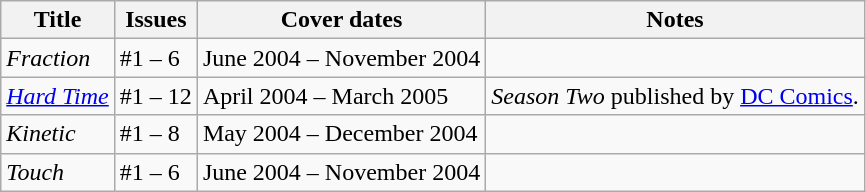<table class="wikitable">
<tr>
<th>Title</th>
<th>Issues</th>
<th>Cover dates</th>
<th>Notes</th>
</tr>
<tr>
<td><em>Fraction</em></td>
<td>#1 – 6</td>
<td>June 2004 – November 2004</td>
<td></td>
</tr>
<tr>
<td><em><a href='#'>Hard Time</a></em></td>
<td>#1 – 12</td>
<td>April 2004 – March 2005</td>
<td><em>Season Two</em> published by <a href='#'>DC Comics</a>.</td>
</tr>
<tr>
<td><em>Kinetic</em></td>
<td>#1 – 8</td>
<td>May 2004 – December 2004</td>
<td></td>
</tr>
<tr>
<td><em>Touch</em></td>
<td>#1 – 6</td>
<td>June 2004 – November 2004</td>
<td></td>
</tr>
</table>
